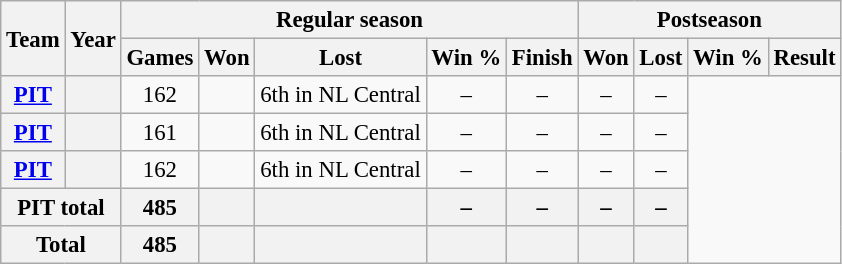<table class="wikitable" style="font-size: 95%; text-align:center;">
<tr>
<th rowspan="2">Team</th>
<th rowspan="2">Year</th>
<th colspan="5">Regular season</th>
<th colspan="4">Postseason</th>
</tr>
<tr>
<th>Games</th>
<th>Won</th>
<th>Lost</th>
<th>Win %</th>
<th>Finish</th>
<th>Won</th>
<th>Lost</th>
<th>Win %</th>
<th>Result</th>
</tr>
<tr>
<th><a href='#'>PIT</a></th>
<th></th>
<td>162</td>
<td></td>
<td>6th in NL Central</td>
<td>–</td>
<td>–</td>
<td>–</td>
<td>–</td>
</tr>
<tr>
<th><a href='#'>PIT</a></th>
<th></th>
<td>161</td>
<td></td>
<td>6th in NL Central</td>
<td>–</td>
<td>–</td>
<td>–</td>
<td>–</td>
</tr>
<tr>
<th><a href='#'>PIT</a></th>
<th></th>
<td>162</td>
<td></td>
<td>6th in NL Central</td>
<td>–</td>
<td>–</td>
<td>–</td>
<td>–</td>
</tr>
<tr>
<th colspan="2">PIT total</th>
<th>485</th>
<th></th>
<th></th>
<th>–</th>
<th>–</th>
<th>–</th>
<th>–</th>
</tr>
<tr>
<th colspan="2">Total</th>
<th>485</th>
<th></th>
<th></th>
<th></th>
<th></th>
<th></th>
<th></th>
</tr>
</table>
